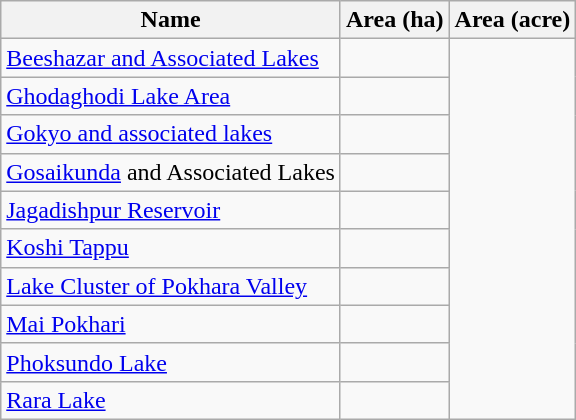<table class="wikitable sortable">
<tr>
<th scope="col" align=left>Name</th>
<th scope="col">Area (ha)</th>
<th scope="col">Area (acre)</th>
</tr>
<tr ---->
<td><a href='#'>Beeshazar and Associated Lakes</a></td>
<td></td>
</tr>
<tr ---->
<td><a href='#'>Ghodaghodi Lake Area</a></td>
<td></td>
</tr>
<tr ---->
<td><a href='#'>Gokyo and associated lakes</a></td>
<td></td>
</tr>
<tr ---->
<td><a href='#'>Gosaikunda</a> and Associated Lakes</td>
<td></td>
</tr>
<tr ---->
<td><a href='#'>Jagadishpur Reservoir</a></td>
<td></td>
</tr>
<tr ---->
<td><a href='#'>Koshi Tappu</a></td>
<td></td>
</tr>
<tr ---->
<td><a href='#'>Lake Cluster of Pokhara Valley</a></td>
<td></td>
</tr>
<tr ---->
<td><a href='#'>Mai Pokhari</a></td>
<td></td>
</tr>
<tr ---->
<td><a href='#'>Phoksundo Lake</a></td>
<td></td>
</tr>
<tr ---->
<td><a href='#'>Rara Lake</a></td>
<td></td>
</tr>
</table>
